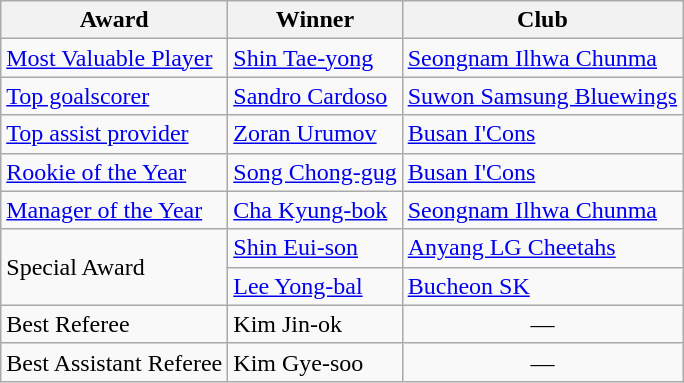<table class="wikitable">
<tr>
<th>Award</th>
<th>Winner</th>
<th>Club</th>
</tr>
<tr>
<td><a href='#'>Most Valuable Player</a></td>
<td> <a href='#'>Shin Tae-yong</a></td>
<td><a href='#'>Seongnam Ilhwa Chunma</a></td>
</tr>
<tr>
<td><a href='#'>Top goalscorer</a></td>
<td> <a href='#'>Sandro Cardoso</a></td>
<td><a href='#'>Suwon Samsung Bluewings</a></td>
</tr>
<tr>
<td><a href='#'>Top assist provider</a></td>
<td> <a href='#'>Zoran Urumov</a></td>
<td><a href='#'>Busan I'Cons</a></td>
</tr>
<tr>
<td><a href='#'>Rookie of the Year</a></td>
<td> <a href='#'>Song Chong-gug</a></td>
<td><a href='#'>Busan I'Cons</a></td>
</tr>
<tr>
<td><a href='#'>Manager of the Year</a></td>
<td> <a href='#'>Cha Kyung-bok</a></td>
<td><a href='#'>Seongnam Ilhwa Chunma</a></td>
</tr>
<tr>
<td rowspan="2">Special Award</td>
<td> <a href='#'>Shin Eui-son</a></td>
<td><a href='#'>Anyang LG Cheetahs</a></td>
</tr>
<tr>
<td> <a href='#'>Lee Yong-bal</a></td>
<td><a href='#'>Bucheon SK</a></td>
</tr>
<tr>
<td>Best Referee</td>
<td> Kim Jin-ok</td>
<td align="center">—</td>
</tr>
<tr>
<td>Best Assistant Referee</td>
<td> Kim Gye-soo</td>
<td align="center">—</td>
</tr>
</table>
